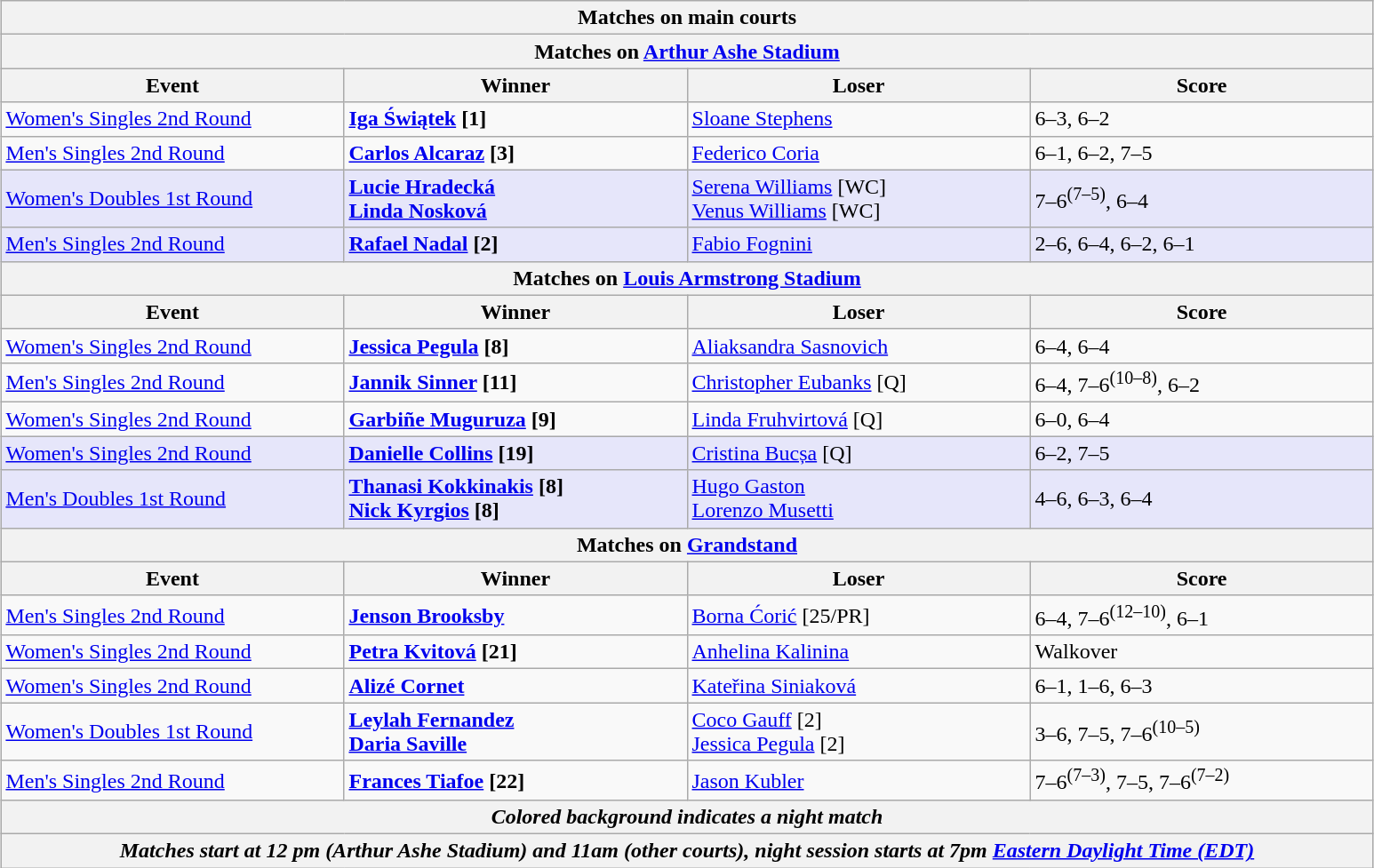<table class="wikitable" style="margin:auto;">
<tr>
<th colspan="4" style="white-space:nowrap;">Matches on main courts</th>
</tr>
<tr>
<th colspan="4"><strong>Matches on <a href='#'>Arthur Ashe Stadium</a></strong></th>
</tr>
<tr>
<th width="250">Event</th>
<th width="250">Winner</th>
<th width="250">Loser</th>
<th width="250">Score</th>
</tr>
<tr>
<td><a href='#'>Women's Singles 2nd Round</a></td>
<td><strong> <a href='#'>Iga Świątek</a> [1]</strong></td>
<td> <a href='#'>Sloane Stephens</a></td>
<td>6–3, 6–2</td>
</tr>
<tr>
<td><a href='#'>Men's Singles 2nd Round</a></td>
<td><strong> <a href='#'>Carlos Alcaraz</a> [3]</strong></td>
<td> <a href='#'>Federico Coria</a></td>
<td>6–1, 6–2, 7–5</td>
</tr>
<tr bgcolor="lavender">
<td><a href='#'>Women's Doubles 1st Round</a></td>
<td><strong> <a href='#'>Lucie Hradecká</a> <br>  <a href='#'>Linda Nosková</a></strong></td>
<td> <a href='#'>Serena Williams</a> [WC] <br>  <a href='#'>Venus Williams</a> [WC]</td>
<td>7–6<sup>(7–5)</sup>, 6–4</td>
</tr>
<tr bgcolor="lavender">
<td><a href='#'>Men's Singles 2nd Round</a></td>
<td><strong> <a href='#'>Rafael Nadal</a> [2]</strong></td>
<td> <a href='#'>Fabio Fognini</a></td>
<td>2–6, 6–4, 6–2, 6–1</td>
</tr>
<tr>
<th colspan="4"><strong>Matches on <a href='#'>Louis Armstrong Stadium</a></strong></th>
</tr>
<tr>
<th width="250">Event</th>
<th width="250">Winner</th>
<th width="250">Loser</th>
<th width="250">Score</th>
</tr>
<tr>
<td><a href='#'>Women's Singles 2nd Round</a></td>
<td><strong> <a href='#'>Jessica Pegula</a> [8]</strong></td>
<td> <a href='#'>Aliaksandra Sasnovich</a></td>
<td>6–4, 6–4</td>
</tr>
<tr>
<td><a href='#'>Men's Singles 2nd Round</a></td>
<td><strong> <a href='#'>Jannik Sinner</a> [11]</strong></td>
<td> <a href='#'>Christopher Eubanks</a> [Q]</td>
<td>6–4, 7–6<sup>(10–8)</sup>, 6–2</td>
</tr>
<tr>
<td><a href='#'>Women's Singles 2nd Round</a></td>
<td><strong> <a href='#'>Garbiñe Muguruza</a> [9]</strong></td>
<td> <a href='#'>Linda Fruhvirtová</a> [Q]</td>
<td>6–0, 6–4</td>
</tr>
<tr bgcolor="lavender">
<td><a href='#'>Women's Singles 2nd Round</a></td>
<td><strong> <a href='#'>Danielle Collins</a> [19]</strong></td>
<td> <a href='#'>Cristina Bucșa</a> [Q]</td>
<td>6–2, 7–5</td>
</tr>
<tr bgcolor="lavender">
<td><a href='#'>Men's Doubles 1st Round</a></td>
<td><strong> <a href='#'>Thanasi Kokkinakis</a> [8]<br> <a href='#'>Nick Kyrgios</a> [8]</strong></td>
<td> <a href='#'>Hugo Gaston</a> <br>  <a href='#'>Lorenzo Musetti</a></td>
<td>4–6, 6–3, 6–4</td>
</tr>
<tr>
<th colspan="4"><strong>Matches on <a href='#'>Grandstand</a></strong></th>
</tr>
<tr>
<th width="250">Event</th>
<th width="250">Winner</th>
<th width="250">Loser</th>
<th width="250">Score</th>
</tr>
<tr>
<td><a href='#'>Men's Singles 2nd Round</a></td>
<td><strong> <a href='#'>Jenson Brooksby</a></strong></td>
<td> <a href='#'>Borna Ćorić</a> [25/PR]</td>
<td>6–4, 7–6<sup>(12–10)</sup>, 6–1</td>
</tr>
<tr>
<td><a href='#'>Women's Singles 2nd Round</a></td>
<td><strong> <a href='#'>Petra Kvitová</a> [21]</strong></td>
<td> <a href='#'>Anhelina Kalinina</a></td>
<td>Walkover</td>
</tr>
<tr>
<td><a href='#'>Women's Singles 2nd Round</a></td>
<td><strong> <a href='#'>Alizé Cornet</a></strong></td>
<td> <a href='#'>Kateřina Siniaková</a></td>
<td>6–1, 1–6, 6–3</td>
</tr>
<tr>
<td><a href='#'>Women's Doubles 1st Round</a></td>
<td><strong> <a href='#'>Leylah Fernandez</a><br>  <a href='#'>Daria Saville</a></strong></td>
<td> <a href='#'>Coco Gauff</a> [2]<br>  <a href='#'>Jessica Pegula</a> [2]</td>
<td>3–6, 7–5, 7–6<sup>(10–5)</sup></td>
</tr>
<tr>
<td><a href='#'>Men's Singles 2nd Round</a></td>
<td><strong> <a href='#'>Frances Tiafoe</a> [22]</strong></td>
<td> <a href='#'>Jason Kubler</a></td>
<td>7–6<sup>(7–3)</sup>, 7–5, 7–6<sup>(7–2)</sup></td>
</tr>
<tr>
<th colspan="4"><em>Colored background indicates a night match</em></th>
</tr>
<tr>
<th colspan="4"><em>Matches start at 12 pm (Arthur Ashe Stadium) and 11am (other courts), night session starts at 7pm <a href='#'>Eastern Daylight Time (EDT)</a></em></th>
</tr>
</table>
